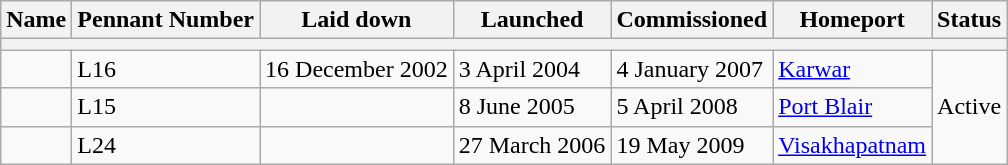<table class="wikitable">
<tr>
<th>Name</th>
<th>Pennant Number</th>
<th>Laid down</th>
<th>Launched</th>
<th>Commissioned</th>
<th>Homeport</th>
<th>Status</th>
</tr>
<tr>
<th colspan="7"></th>
</tr>
<tr>
<td></td>
<td>L16</td>
<td>16 December 2002</td>
<td>3 April 2004</td>
<td>4 January 2007</td>
<td><a href='#'>Karwar</a></td>
<td rowspan=3>Active</td>
</tr>
<tr>
<td></td>
<td>L15</td>
<td></td>
<td>8 June 2005</td>
<td>5 April 2008</td>
<td><a href='#'>Port Blair</a></td>
</tr>
<tr>
<td></td>
<td>L24</td>
<td></td>
<td>27 March 2006</td>
<td>19 May 2009</td>
<td><a href='#'>Visakhapatnam</a></td>
</tr>
</table>
